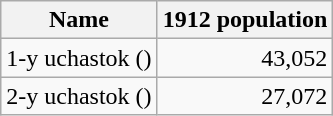<table class="wikitable sortable">
<tr>
<th>Name</th>
<th>1912 population</th>
</tr>
<tr>
<td>1-y uchastok ()</td>
<td align="right">43,052</td>
</tr>
<tr>
<td>2-y uchastok ()</td>
<td align="right">27,072</td>
</tr>
</table>
